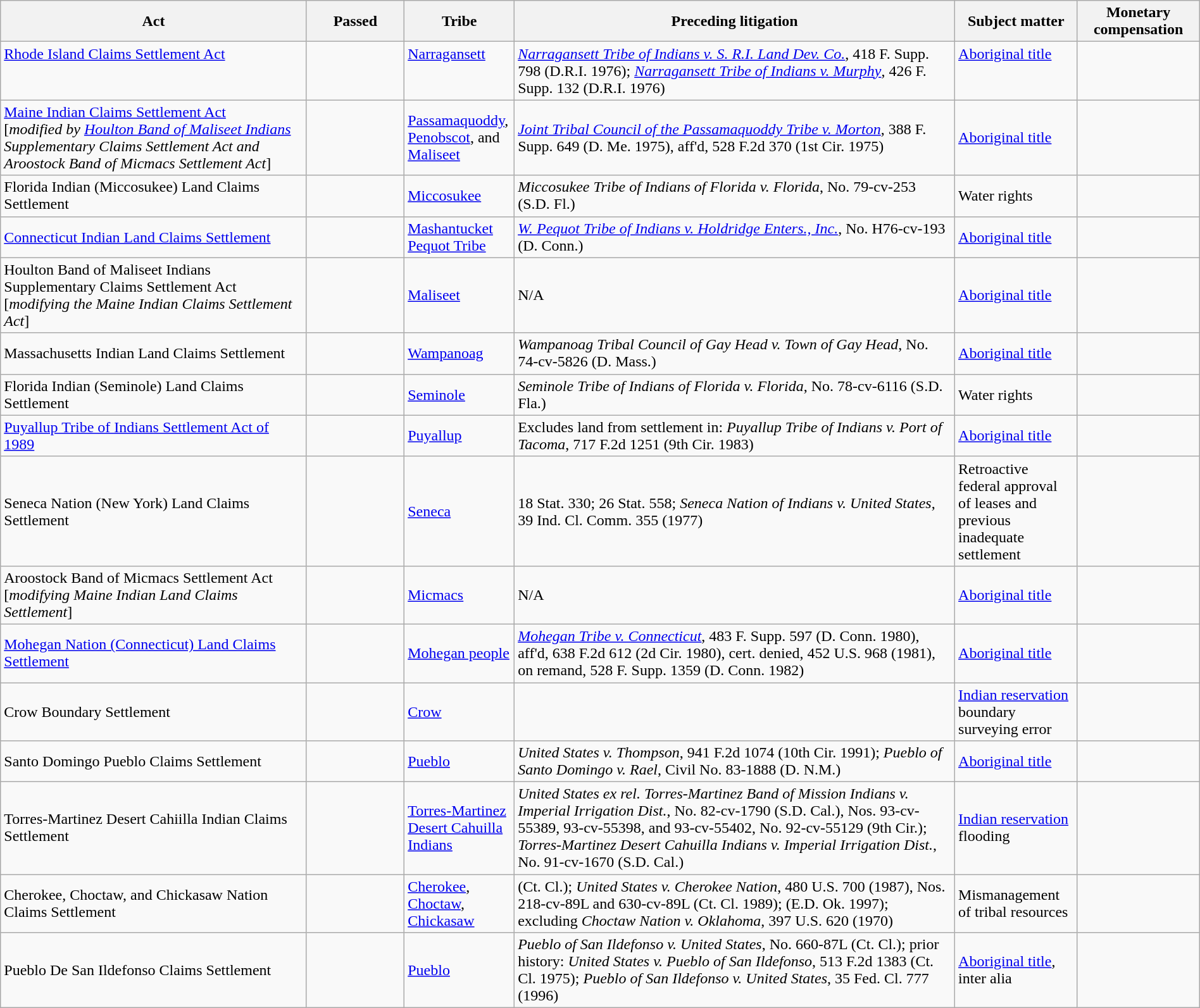<table class="wikitable sortable collapsible" style="width:100%">
<tr>
<th width="25%">Act</th>
<th width="8%">Passed</th>
<th width="9%">Tribe</th>
<th width="36%">Preceding litigation</th>
<th width="10%">Subject matter</th>
<th width="10%">Monetary compensation</th>
</tr>
<tr valign="top">
<td><a href='#'>Rhode Island Claims Settlement Act</a></td>
<td></td>
<td><a href='#'>Narragansett</a></td>
<td><em><a href='#'>Narragansett Tribe of Indians v. S. R.I. Land Dev. Co.</a></em>, 418 F. Supp. 798 (D.R.I. 1976); <em><a href='#'>Narragansett Tribe of Indians v. Murphy</a></em>, 426 F. Supp. 132 (D.R.I. 1976)</td>
<td><a href='#'>Aboriginal title</a></td>
<td></td>
</tr>
<tr>
<td><a href='#'>Maine Indian Claims Settlement Act</a><br>[<em>modified by <a href='#'>Houlton Band of Maliseet Indians</a> Supplementary Claims Settlement Act and Aroostock Band of Micmacs Settlement Act</em>]</td>
<td></td>
<td><a href='#'>Passamaquoddy</a>, <a href='#'>Penobscot</a>, and <a href='#'>Maliseet</a></td>
<td><em><a href='#'>Joint Tribal Council of the Passamaquoddy Tribe v. Morton</a></em>, 388 F. Supp. 649 (D. Me. 1975), aff'd, 528 F.2d 370 (1st Cir. 1975)</td>
<td><a href='#'>Aboriginal title</a></td>
<td></td>
</tr>
<tr>
<td>Florida Indian (Miccosukee) Land Claims Settlement</td>
<td></td>
<td><a href='#'>Miccosukee</a></td>
<td><em>Miccosukee Tribe of Indians of Florida v. Florida</em>, No. 79-cv-253 (S.D. Fl.)</td>
<td>Water rights</td>
<td></td>
</tr>
<tr>
<td><a href='#'>Connecticut Indian Land Claims Settlement</a></td>
<td></td>
<td><a href='#'>Mashantucket Pequot Tribe</a></td>
<td><em><a href='#'>W. Pequot Tribe of Indians v. Holdridge Enters., Inc.</a></em>, No. H76-cv-193 (D. Conn.)</td>
<td><a href='#'>Aboriginal title</a></td>
<td></td>
</tr>
<tr>
<td>Houlton Band of Maliseet Indians Supplementary Claims Settlement Act<br>[<em>modifying the Maine Indian Claims Settlement Act</em>]</td>
<td></td>
<td><a href='#'>Maliseet</a></td>
<td>N/A</td>
<td><a href='#'>Aboriginal title</a></td>
<td></td>
</tr>
<tr>
<td>Massachusetts Indian Land Claims Settlement</td>
<td></td>
<td><a href='#'>Wampanoag</a></td>
<td><em>Wampanoag Tribal Council of Gay Head v. Town of Gay Head</em>, No. 74-cv-5826 (D. Mass.)</td>
<td><a href='#'>Aboriginal title</a></td>
<td></td>
</tr>
<tr>
<td>Florida Indian (Seminole) Land Claims Settlement</td>
<td></td>
<td><a href='#'>Seminole</a></td>
<td><em>Seminole Tribe of Indians of Florida v. Florida</em>, No. 78-cv-6116 (S.D. Fla.)</td>
<td>Water rights</td>
<td></td>
</tr>
<tr>
<td><a href='#'>Puyallup Tribe of Indians Settlement Act of 1989</a></td>
<td></td>
<td><a href='#'>Puyallup</a></td>
<td>Excludes land from settlement in: <em>Puyallup Tribe of Indians v. Port of Tacoma</em>, 717 F.2d 1251 (9th Cir. 1983)</td>
<td><a href='#'>Aboriginal title</a></td>
<td></td>
</tr>
<tr>
<td>Seneca Nation (New York) Land Claims Settlement</td>
<td></td>
<td><a href='#'>Seneca</a></td>
<td>18 Stat. 330; 26 Stat. 558; <em>Seneca Nation of Indians v. United States</em>, 39 Ind. Cl. Comm. 355 (1977)</td>
<td>Retroactive federal approval of leases and previous inadequate settlement</td>
<td></td>
</tr>
<tr>
<td>Aroostock Band of Micmacs Settlement Act<br>[<em>modifying Maine Indian Land Claims Settlement</em>]</td>
<td></td>
<td><a href='#'>Micmacs</a></td>
<td>N/A</td>
<td><a href='#'>Aboriginal title</a></td>
<td></td>
</tr>
<tr>
<td><a href='#'>Mohegan Nation (Connecticut) Land Claims Settlement</a></td>
<td></td>
<td><a href='#'>Mohegan people</a></td>
<td><em><a href='#'>Mohegan Tribe v. Connecticut</a></em>, 483 F. Supp. 597 (D. Conn. 1980), aff'd,  638 F.2d 612 (2d Cir. 1980), cert. denied, 452 U.S. 968 (1981), on remand, 528 F. Supp. 1359  (D. Conn. 1982)</td>
<td><a href='#'>Aboriginal title</a></td>
<td></td>
</tr>
<tr>
<td>Crow Boundary Settlement</td>
<td></td>
<td><a href='#'>Crow</a></td>
<td></td>
<td><a href='#'>Indian reservation</a> boundary surveying error</td>
<td></td>
</tr>
<tr>
<td>Santo Domingo Pueblo Claims Settlement</td>
<td></td>
<td><a href='#'>Pueblo</a></td>
<td><em>United States v. Thompson</em>, 941 F.2d 1074 (10th Cir. 1991); <em>Pueblo of Santo Domingo v. Rael</em>, Civil No. 83-1888 (D. N.M.)</td>
<td><a href='#'>Aboriginal title</a></td>
<td></td>
</tr>
<tr>
<td>Torres-Martinez Desert Cahiilla Indian Claims Settlement</td>
<td></td>
<td><a href='#'>Torres-Martinez Desert Cahuilla Indians</a></td>
<td><em>United States ex rel. Torres-Martinez Band of Mission Indians v. Imperial Irrigation Dist.</em>, No. 82-cv-1790 (S.D. Cal.), Nos. 93-cv-55389, 93-cv-55398, and 93-cv-55402, No. 92-cv-55129 (9th Cir.); <em>Torres-Martinez Desert Cahuilla Indians v. Imperial Irrigation Dist.</em>, No. 91-cv-1670 (S.D. Cal.)</td>
<td><a href='#'>Indian reservation</a> flooding</td>
<td></td>
</tr>
<tr>
<td>Cherokee, Choctaw, and Chickasaw Nation Claims Settlement</td>
<td></td>
<td><a href='#'>Cherokee</a>, <a href='#'>Choctaw</a>, <a href='#'>Chickasaw</a></td>
<td>(Ct. Cl.); <em>United States v. Cherokee Nation</em>, 480 U.S. 700 (1987), Nos. 218-cv-89L and 630-cv-89L (Ct. Cl. 1989); (E.D. Ok. 1997); excluding <em>Choctaw Nation v. Oklahoma</em>, 397 U.S. 620 (1970)</td>
<td>Mismanagement of tribal resources</td>
<td></td>
</tr>
<tr>
<td>Pueblo De San Ildefonso Claims Settlement</td>
<td></td>
<td><a href='#'>Pueblo</a></td>
<td><em>Pueblo of San Ildefonso v. United States</em>, No. 660-87L (Ct. Cl.); prior history: <em>United States v. Pueblo of San Ildefonso</em>, 513 F.2d 1383 (Ct. Cl. 1975); <em>Pueblo of San Ildefonso v. United States</em>, 35 Fed. Cl. 777 (1996)</td>
<td><a href='#'>Aboriginal title</a>, inter alia</td>
<td></td>
</tr>
</table>
